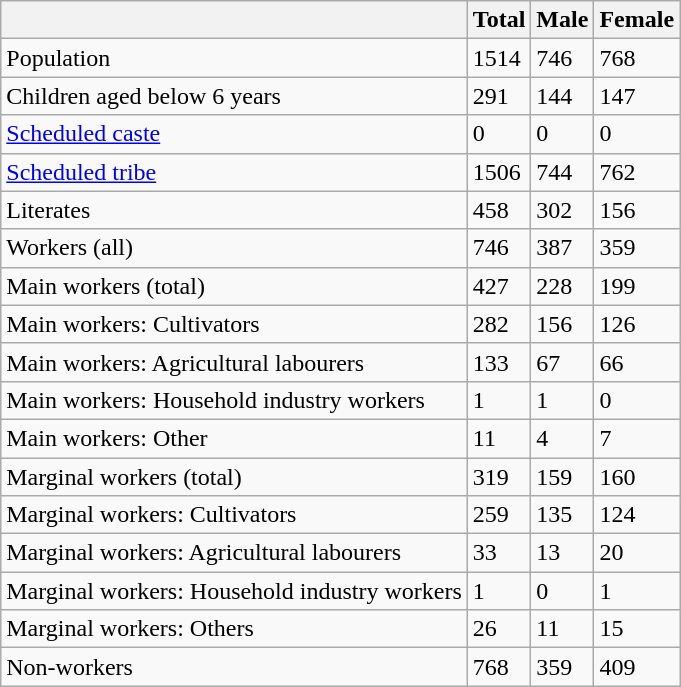<table class="wikitable sortable">
<tr>
<th></th>
<th>Total</th>
<th>Male</th>
<th>Female</th>
</tr>
<tr>
<td>Population</td>
<td>1514</td>
<td>746</td>
<td>768</td>
</tr>
<tr>
<td>Children aged below 6 years</td>
<td>291</td>
<td>144</td>
<td>147</td>
</tr>
<tr>
<td><a href='#'>Scheduled caste</a></td>
<td>0</td>
<td>0</td>
<td>0</td>
</tr>
<tr>
<td><a href='#'>Scheduled tribe</a></td>
<td>1506</td>
<td>744</td>
<td>762</td>
</tr>
<tr>
<td>Literates</td>
<td>458</td>
<td>302</td>
<td>156</td>
</tr>
<tr>
<td>Workers (all)</td>
<td>746</td>
<td>387</td>
<td>359</td>
</tr>
<tr>
<td>Main workers (total)</td>
<td>427</td>
<td>228</td>
<td>199</td>
</tr>
<tr>
<td>Main workers: Cultivators</td>
<td>282</td>
<td>156</td>
<td>126</td>
</tr>
<tr>
<td>Main workers: Agricultural labourers</td>
<td>133</td>
<td>67</td>
<td>66</td>
</tr>
<tr>
<td>Main workers: Household industry workers</td>
<td>1</td>
<td>1</td>
<td>0</td>
</tr>
<tr>
<td>Main workers: Other</td>
<td>11</td>
<td>4</td>
<td>7</td>
</tr>
<tr>
<td>Marginal workers (total)</td>
<td>319</td>
<td>159</td>
<td>160</td>
</tr>
<tr>
<td>Marginal workers: Cultivators</td>
<td>259</td>
<td>135</td>
<td>124</td>
</tr>
<tr>
<td>Marginal workers: Agricultural labourers</td>
<td>33</td>
<td>13</td>
<td>20</td>
</tr>
<tr>
<td>Marginal workers: Household industry workers</td>
<td>1</td>
<td>0</td>
<td>1</td>
</tr>
<tr>
<td>Marginal workers: Others</td>
<td>26</td>
<td>11</td>
<td>15</td>
</tr>
<tr>
<td>Non-workers</td>
<td>768</td>
<td>359</td>
<td>409</td>
</tr>
</table>
